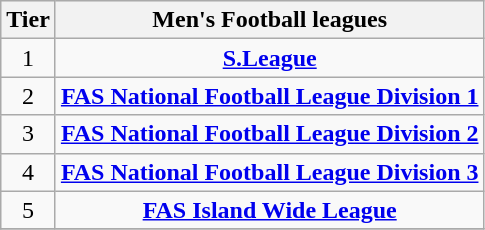<table class="wikitable" style="text-align: center;">
<tr style="background:#efefef;">
<th>Tier</th>
<th colspan=2>Men's Football leagues</th>
</tr>
<tr>
<td>1</td>
<td colspan=2><strong><a href='#'>S.League</a></strong></td>
</tr>
<tr>
<td>2</td>
<td colspan=2><strong><a href='#'>FAS National Football League Division 1</a></strong></td>
</tr>
<tr>
<td>3</td>
<td colspan=2><strong><a href='#'>FAS National Football League Division 2</a></strong></td>
</tr>
<tr>
<td>4</td>
<td colspan=2><strong><a href='#'>FAS National Football League Division 3</a></strong></td>
</tr>
<tr>
<td>5</td>
<td colspan=2><strong> <a href='#'>FAS Island Wide League</a></strong></td>
</tr>
<tr>
</tr>
</table>
